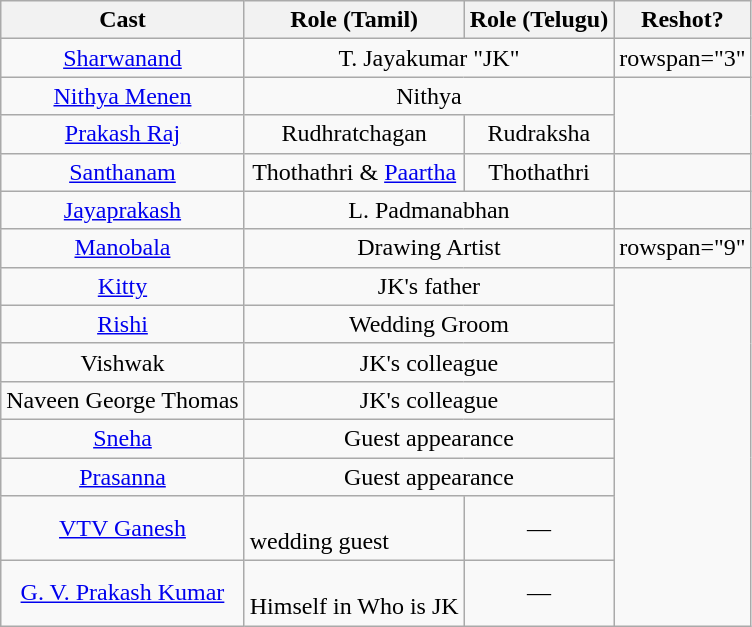<table class="wikitable">
<tr>
<th>Cast</th>
<th>Role (Tamil)</th>
<th>Role (Telugu)</th>
<th>Reshot?</th>
</tr>
<tr>
<td style="text-align:center;"><a href='#'>Sharwanand</a></td>
<td colspan="2" style="text-align:center;">T. Jayakumar "JK"</td>
<td>rowspan="3" </td>
</tr>
<tr>
<td style="text-align:center;"><a href='#'>Nithya Menen</a></td>
<td colspan="2"style="text-align:center;">Nithya</td>
</tr>
<tr>
<td style="text-align:center;"><a href='#'>Prakash Raj</a></td>
<td style="text-align:center;">Rudhratchagan</td>
<td style="text-align:center;">Rudraksha</td>
</tr>
<tr>
<td style="text-align:center;"><a href='#'>Santhanam</a></td>
<td style="text-align:center;">Thothathri & <a href='#'>Paartha</a></td>
<td style="text-align:center;">Thothathri</td>
<td></td>
</tr>
<tr>
<td style="text-align:center;"><a href='#'>Jayaprakash</a></td>
<td colspan="2" style="text-align:center;">L. Padmanabhan</td>
<td></td>
</tr>
<tr>
<td style="text-align:center;"><a href='#'>Manobala</a></td>
<td colspan="2"style="text-align:center;">Drawing Artist</td>
<td>rowspan="9" </td>
</tr>
<tr>
<td style="text-align:center;"><a href='#'>Kitty</a></td>
<td colspan="2"style="text-align:center;">JK's father</td>
</tr>
<tr>
<td style="text-align:center;"><a href='#'>Rishi</a></td>
<td colspan="2"style="text-align:center;">Wedding Groom</td>
</tr>
<tr>
<td style="text-align:center;">Vishwak</td>
<td colspan="2" style="text-align:center;">JK's colleague</td>
</tr>
<tr>
<td style="text-align:center;">Naveen George Thomas</td>
<td colspan="2"style="text-align:center;">JK's colleague</td>
</tr>
<tr>
<td style="text-align:center;"><a href='#'>Sneha</a></td>
<td colspan="2"style="text-align:center;">Guest appearance</td>
</tr>
<tr>
<td style="text-align:center;"><a href='#'>Prasanna</a></td>
<td colspan="2"style="text-align:center;">Guest appearance</td>
</tr>
<tr>
<td style="text-align:center;"><a href='#'>VTV Ganesh</a></td>
<td><br>wedding guest</td>
<td style="text-align:center;">—</td>
</tr>
<tr>
<td style="text-align:center;"><a href='#'>G. V. Prakash Kumar</a></td>
<td><br>Himself in Who is JK</td>
<td style="text-align:center;">—</td>
</tr>
</table>
